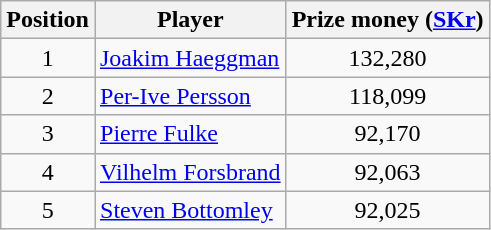<table class="wikitable">
<tr>
<th>Position</th>
<th>Player</th>
<th>Prize money (<a href='#'>SKr</a>)</th>
</tr>
<tr>
<td align=center>1</td>
<td> <a href='#'>Joakim Haeggman</a></td>
<td align=center>132,280</td>
</tr>
<tr>
<td align=center>2</td>
<td> <a href='#'>Per-Ive Persson</a></td>
<td align=center>118,099</td>
</tr>
<tr>
<td align=center>3</td>
<td> <a href='#'>Pierre Fulke</a></td>
<td align=center>92,170</td>
</tr>
<tr>
<td align=center>4</td>
<td> <a href='#'>Vilhelm Forsbrand</a></td>
<td align=center>92,063</td>
</tr>
<tr>
<td align=center>5</td>
<td> <a href='#'>Steven Bottomley</a></td>
<td align=center>92,025</td>
</tr>
</table>
